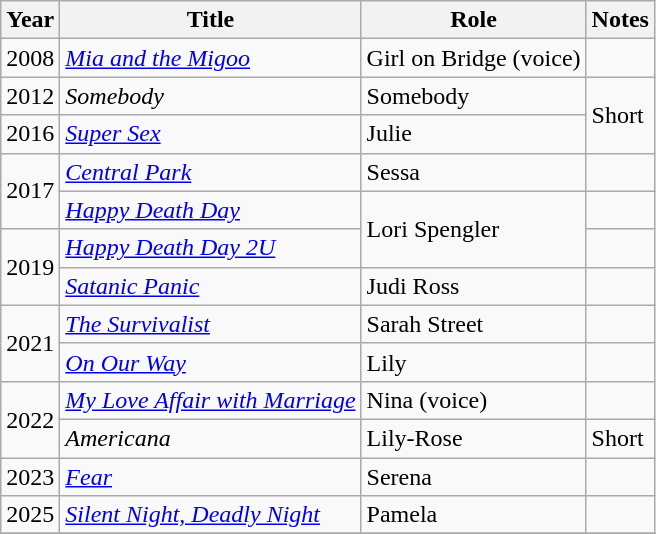<table class="wikitable sortable">
<tr>
<th>Year</th>
<th>Title</th>
<th>Role</th>
<th class="unsortable">Notes</th>
</tr>
<tr>
<td>2008</td>
<td><em><a href='#'>Mia and the Migoo</a></em></td>
<td>Girl on Bridge (voice)</td>
<td></td>
</tr>
<tr>
<td>2012</td>
<td><em>Somebody</em></td>
<td>Somebody</td>
<td rowspan="2">Short</td>
</tr>
<tr>
<td>2016</td>
<td><em><a href='#'>Super Sex</a></em></td>
<td>Julie</td>
</tr>
<tr>
<td rowspan="2">2017</td>
<td><em><a href='#'>Central Park</a></em></td>
<td>Sessa</td>
<td></td>
</tr>
<tr>
<td><em><a href='#'>Happy Death Day</a></em></td>
<td rowspan="2">Lori Spengler</td>
<td></td>
</tr>
<tr>
<td rowspan="2">2019</td>
<td><em><a href='#'>Happy Death Day 2U</a></em></td>
<td></td>
</tr>
<tr>
<td><em><a href='#'>Satanic Panic</a></em></td>
<td>Judi Ross</td>
<td></td>
</tr>
<tr>
<td rowspan="2">2021</td>
<td><em><a href='#'>The Survivalist</a></em></td>
<td>Sarah Street</td>
<td></td>
</tr>
<tr>
<td><em><a href='#'>On Our Way</a></em></td>
<td>Lily</td>
<td></td>
</tr>
<tr>
<td rowspan="2">2022</td>
<td><em><a href='#'>My Love Affair with Marriage</a></em></td>
<td>Nina (voice)</td>
<td></td>
</tr>
<tr>
<td><em>Americana</em></td>
<td>Lily-Rose</td>
<td>Short</td>
</tr>
<tr>
<td>2023</td>
<td><em><a href='#'>Fear</a></em></td>
<td>Serena</td>
<td></td>
</tr>
<tr>
<td>2025</td>
<td><em><a href='#'>Silent Night, Deadly Night</a></em></td>
<td>Pamela</td>
<td></td>
</tr>
<tr>
</tr>
</table>
